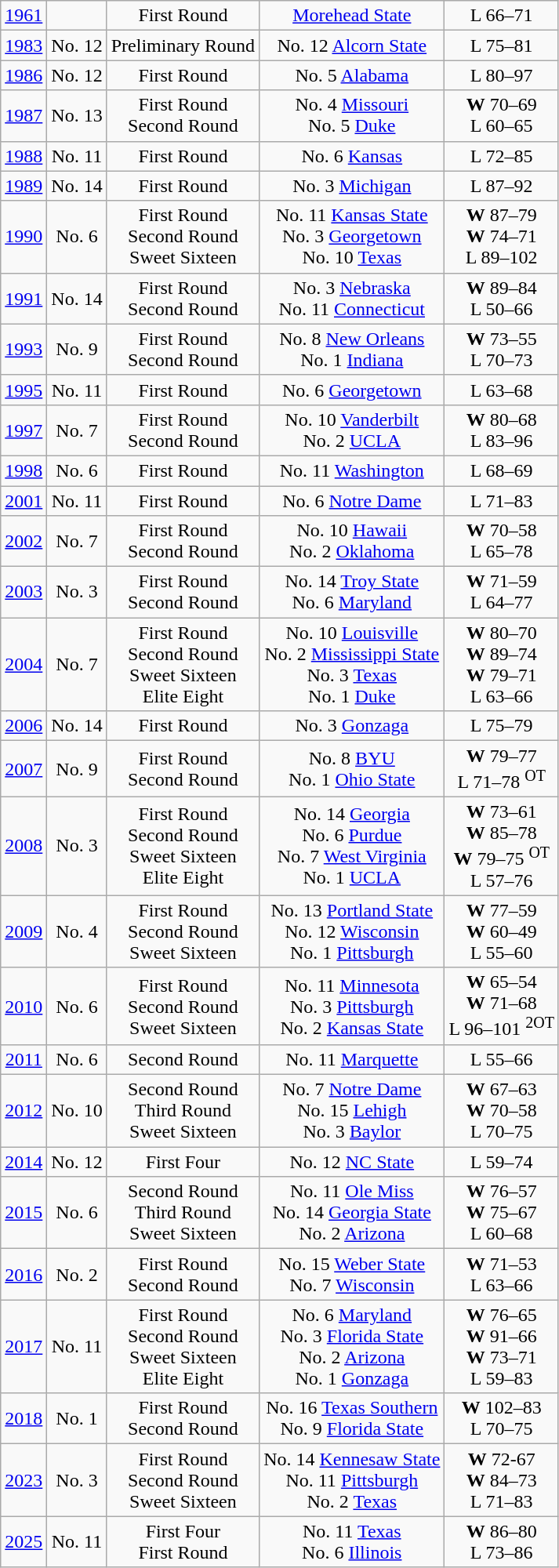<table class="wikitable">
<tr align="center">
<td><a href='#'>1961</a></td>
<td></td>
<td>First Round</td>
<td><a href='#'>Morehead State</a></td>
<td>L 66–71</td>
</tr>
<tr align="center">
<td><a href='#'>1983</a></td>
<td>No. 12</td>
<td>Preliminary Round</td>
<td>No. 12 <a href='#'>Alcorn State</a></td>
<td>L 75–81</td>
</tr>
<tr align="center">
<td><a href='#'>1986</a></td>
<td>No. 12</td>
<td>First Round</td>
<td>No. 5 <a href='#'>Alabama</a></td>
<td>L 80–97</td>
</tr>
<tr align="center">
<td><a href='#'>1987</a></td>
<td>No. 13</td>
<td>First Round<br>Second Round</td>
<td>No. 4 <a href='#'>Missouri</a><br>No. 5 <a href='#'>Duke</a></td>
<td><strong>W</strong> 70–69<br>L 60–65</td>
</tr>
<tr align="center">
<td><a href='#'>1988</a></td>
<td>No. 11</td>
<td>First Round</td>
<td>No. 6 <a href='#'>Kansas</a></td>
<td>L 72–85</td>
</tr>
<tr align="center">
<td><a href='#'>1989</a></td>
<td>No. 14</td>
<td>First Round</td>
<td>No. 3 <a href='#'>Michigan</a></td>
<td>L 87–92</td>
</tr>
<tr align="center">
<td><a href='#'>1990</a></td>
<td>No. 6</td>
<td>First Round<br>Second Round<br>Sweet Sixteen</td>
<td>No. 11 <a href='#'>Kansas State</a><br>No. 3 <a href='#'>Georgetown</a><br>No. 10 <a href='#'>Texas</a></td>
<td><strong>W</strong> 87–79<br><strong>W</strong> 74–71<br>L 89–102</td>
</tr>
<tr align="center">
<td><a href='#'>1991</a></td>
<td>No. 14</td>
<td>First Round<br>Second Round</td>
<td>No. 3 <a href='#'>Nebraska</a><br>No. 11 <a href='#'>Connecticut</a></td>
<td><strong>W</strong> 89–84<br>L 50–66</td>
</tr>
<tr align="center">
<td><a href='#'>1993</a></td>
<td>No. 9</td>
<td>First Round<br>Second Round</td>
<td>No. 8 <a href='#'>New Orleans</a><br>No. 1 <a href='#'>Indiana</a></td>
<td><strong>W</strong> 73–55<br>L 70–73</td>
</tr>
<tr align="center">
<td><a href='#'>1995</a></td>
<td>No. 11</td>
<td>First Round</td>
<td>No. 6 <a href='#'>Georgetown</a></td>
<td>L 63–68</td>
</tr>
<tr align="center">
<td><a href='#'>1997</a></td>
<td>No. 7</td>
<td>First Round<br>Second Round</td>
<td>No. 10 <a href='#'>Vanderbilt</a><br>No. 2 <a href='#'>UCLA</a></td>
<td><strong>W</strong> 80–68<br>L 83–96</td>
</tr>
<tr align="center">
<td><a href='#'>1998</a></td>
<td>No. 6</td>
<td>First Round</td>
<td>No. 11 <a href='#'>Washington</a></td>
<td>L 68–69</td>
</tr>
<tr align="center">
<td><a href='#'>2001</a></td>
<td>No. 11</td>
<td>First Round</td>
<td>No. 6 <a href='#'>Notre Dame</a></td>
<td>L 71–83</td>
</tr>
<tr align="center">
<td><a href='#'>2002</a></td>
<td>No. 7</td>
<td>First Round<br>Second Round</td>
<td>No. 10 <a href='#'>Hawaii</a><br>No. 2 <a href='#'>Oklahoma</a></td>
<td><strong>W</strong> 70–58<br>L 65–78</td>
</tr>
<tr align="center">
<td><a href='#'>2003</a></td>
<td>No. 3</td>
<td>First Round<br>Second Round</td>
<td>No. 14 <a href='#'>Troy State</a><br>No. 6 <a href='#'>Maryland</a></td>
<td><strong>W</strong> 71–59<br>L 64–77</td>
</tr>
<tr align="center">
<td><a href='#'>2004</a></td>
<td>No. 7</td>
<td>First Round<br>Second Round<br>Sweet Sixteen<br>Elite Eight</td>
<td>No. 10 <a href='#'>Louisville</a><br>No. 2 <a href='#'>Mississippi State</a><br>No. 3 <a href='#'>Texas</a><br>No. 1 <a href='#'>Duke</a></td>
<td><strong>W</strong> 80–70<br><strong>W</strong> 89–74<br><strong>W</strong> 79–71<br>L 63–66</td>
</tr>
<tr align="center">
<td><a href='#'>2006</a></td>
<td>No. 14</td>
<td>First Round</td>
<td>No. 3 <a href='#'>Gonzaga</a></td>
<td>L 75–79</td>
</tr>
<tr align="center">
<td><a href='#'>2007</a></td>
<td>No. 9</td>
<td>First Round<br>Second Round</td>
<td>No. 8 <a href='#'>BYU</a><br>No. 1 <a href='#'>Ohio State</a></td>
<td><strong>W</strong> 79–77<br>L 71–78 <sup>OT</sup></td>
</tr>
<tr align="center">
<td><a href='#'>2008</a></td>
<td>No. 3</td>
<td>First Round<br>Second Round<br>Sweet Sixteen<br>Elite Eight</td>
<td>No. 14 <a href='#'>Georgia</a><br>No. 6 <a href='#'>Purdue</a><br>No. 7 <a href='#'>West Virginia</a><br>No. 1 <a href='#'>UCLA</a></td>
<td><strong>W</strong> 73–61<br><strong>W</strong> 85–78<br><strong>W</strong> 79–75 <sup>OT</sup><br>L 57–76</td>
</tr>
<tr align="center">
<td><a href='#'>2009</a></td>
<td>No. 4</td>
<td>First Round<br>Second Round<br>Sweet Sixteen</td>
<td>No. 13 <a href='#'>Portland State</a><br>No. 12 <a href='#'>Wisconsin</a><br>No. 1 <a href='#'>Pittsburgh</a></td>
<td><strong>W</strong> 77–59<br><strong>W</strong> 60–49<br>L 55–60</td>
</tr>
<tr align="center">
<td><a href='#'>2010</a></td>
<td>No. 6</td>
<td>First Round<br>Second Round<br>Sweet Sixteen</td>
<td>No. 11 <a href='#'>Minnesota</a><br>No. 3 <a href='#'>Pittsburgh</a><br>No. 2 <a href='#'>Kansas State</a></td>
<td><strong>W</strong> 65–54<br><strong>W</strong> 71–68<br>L 96–101 <sup>2OT</sup></td>
</tr>
<tr align="center">
<td><a href='#'>2011</a></td>
<td>No. 6</td>
<td>Second Round</td>
<td>No. 11 <a href='#'>Marquette</a></td>
<td>L 55–66</td>
</tr>
<tr align="center">
<td><a href='#'>2012</a></td>
<td>No. 10</td>
<td>Second Round<br>Third Round<br>Sweet Sixteen</td>
<td>No. 7 <a href='#'>Notre Dame</a><br>No. 15 <a href='#'>Lehigh</a><br>No. 3 <a href='#'>Baylor</a></td>
<td><strong>W</strong> 67–63<br><strong>W</strong> 70–58<br>L 70–75</td>
</tr>
<tr align="center">
<td><a href='#'>2014</a></td>
<td>No. 12</td>
<td>First Four</td>
<td>No. 12 <a href='#'>NC State</a></td>
<td>L 59–74</td>
</tr>
<tr align="center">
<td><a href='#'>2015</a></td>
<td>No. 6</td>
<td>Second Round<br>Third Round<br>Sweet Sixteen</td>
<td>No. 11 <a href='#'>Ole Miss</a><br>No. 14 <a href='#'>Georgia State</a><br>No. 2 <a href='#'>Arizona</a></td>
<td><strong>W</strong> 76–57<br><strong>W</strong> 75–67<br>L 60–68</td>
</tr>
<tr align="center">
<td><a href='#'>2016</a></td>
<td>No. 2</td>
<td>First Round<br>Second Round</td>
<td>No. 15 <a href='#'>Weber State</a><br>No. 7 <a href='#'>Wisconsin</a></td>
<td><strong>W</strong> 71–53<br>L 63–66</td>
</tr>
<tr align="center">
<td><a href='#'>2017</a></td>
<td>No. 11</td>
<td>First Round<br>Second Round<br>Sweet Sixteen<br>Elite Eight</td>
<td>No. 6 <a href='#'>Maryland</a><br>No. 3 <a href='#'>Florida State</a><br> No. 2 <a href='#'>Arizona</a><br> No. 1 <a href='#'>Gonzaga</a></td>
<td><strong>W</strong> 76–65<br><strong>W</strong> 91–66<br><strong>W</strong> 73–71<br>L 59–83</td>
</tr>
<tr align="center">
<td><a href='#'>2018</a></td>
<td>No. 1</td>
<td>First Round<br>Second Round</td>
<td>No. 16 <a href='#'>Texas Southern</a><br>No. 9 <a href='#'>Florida State</a></td>
<td><strong>W</strong> 102–83 <br>L 70–75</td>
</tr>
<tr align="center">
<td><a href='#'>2023</a></td>
<td>No. 3</td>
<td>First Round<br>Second Round<br>Sweet Sixteen</td>
<td>No. 14 <a href='#'>Kennesaw State</a><br> No. 11 <a href='#'>Pittsburgh</a><br> No. 2 <a href='#'>Texas</a></td>
<td><strong>W</strong> 72-67<br> <strong>W</strong> 84–73<br> L 71–83</td>
</tr>
<tr align="center">
<td><a href='#'>2025</a></td>
<td>No. 11</td>
<td>First Four<br>First Round</td>
<td>No. 11 <a href='#'>Texas</a><br> No. 6 <a href='#'>Illinois</a></td>
<td><strong>W</strong> 86–80<br>L 73–86</td>
</tr>
</table>
